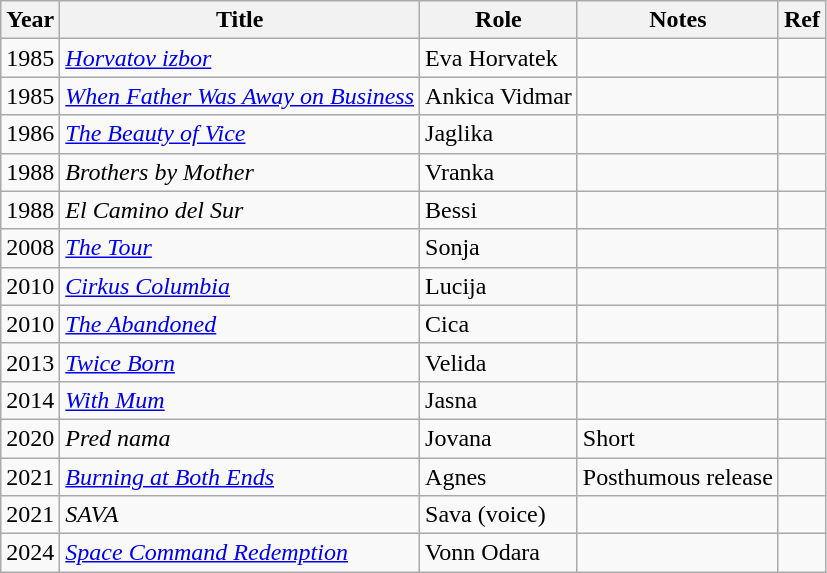<table class="wikitable sortable">
<tr>
<th>Year</th>
<th>Title</th>
<th>Role</th>
<th class="unsortable">Notes</th>
<th class="unsortable">Ref</th>
</tr>
<tr>
<td>1985</td>
<td><em><a href='#'>Horvatov izbor</a></em></td>
<td>Eva Horvatek</td>
<td></td>
<td></td>
</tr>
<tr>
<td>1985</td>
<td><em><a href='#'>When Father Was Away on Business</a></em></td>
<td>Ankica Vidmar</td>
<td></td>
<td></td>
</tr>
<tr>
<td>1986</td>
<td data-sort-value="Beauty of Vice, The"><em><a href='#'>The Beauty of Vice</a></em></td>
<td>Jaglika</td>
<td></td>
<td></td>
</tr>
<tr>
<td>1988</td>
<td><em>Brothers by Mother</em></td>
<td>Vranka</td>
<td></td>
<td></td>
</tr>
<tr>
<td>1988</td>
<td><em>El Camino del Sur</em></td>
<td>Bessi</td>
<td></td>
<td></td>
</tr>
<tr>
<td>2008</td>
<td data-sort-value="Tour, The"><em><a href='#'>The Tour</a></em></td>
<td>Sonja</td>
<td></td>
<td></td>
</tr>
<tr>
<td>2010</td>
<td><em><a href='#'>Cirkus Columbia</a></em></td>
<td>Lucija</td>
<td></td>
<td></td>
</tr>
<tr>
<td>2010</td>
<td data-sort-value="Abandoned, The"><em><a href='#'>The Abandoned</a></em></td>
<td>Cica</td>
<td></td>
<td></td>
</tr>
<tr>
<td>2013</td>
<td><em><a href='#'>Twice Born</a></em></td>
<td>Velida</td>
<td></td>
<td></td>
</tr>
<tr>
<td>2014</td>
<td><em><a href='#'>With Mum</a></em></td>
<td>Jasna</td>
<td></td>
<td></td>
</tr>
<tr>
<td>2020</td>
<td><em>Pred nama</em></td>
<td>Jovana</td>
<td>Short</td>
<td></td>
</tr>
<tr>
<td>2021</td>
<td><em><a href='#'>Burning at Both Ends</a></em></td>
<td>Agnes</td>
<td>Posthumous release</td>
<td></td>
</tr>
<tr>
<td>2021</td>
<td><em>SAVA</em></td>
<td>Sava (voice)</td>
<td></td>
<td></td>
</tr>
<tr>
<td>2024</td>
<td><em><a href='#'>Space Command Redemption</a></em></td>
<td>Vonn Odara</td>
<td></td>
</tr>
</table>
